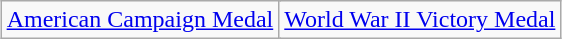<table class="wikitable" style="margin:1em auto; text-align:center;">
<tr>
<td colspan=2><a href='#'>American Campaign Medal</a></td>
<td colspan=2><a href='#'>World War II Victory Medal</a></td>
</tr>
</table>
